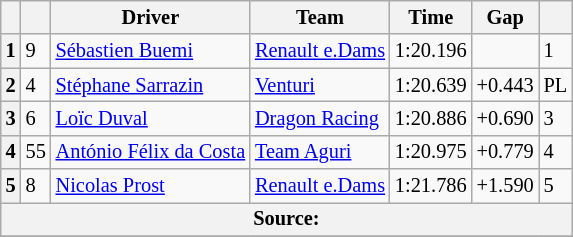<table class=wikitable style="font-size:85%">
<tr>
<th></th>
<th></th>
<th>Driver</th>
<th>Team</th>
<th>Time</th>
<th>Gap</th>
<th></th>
</tr>
<tr>
<th>1</th>
<td>9</td>
<td> <a href='#'>Sébastien Buemi</a></td>
<td><a href='#'>Renault e.Dams</a></td>
<td>1:20.196</td>
<td></td>
<td>1</td>
</tr>
<tr>
<th>2</th>
<td>4</td>
<td> <a href='#'>Stéphane Sarrazin</a></td>
<td><a href='#'>Venturi</a></td>
<td>1:20.639</td>
<td>+0.443</td>
<td>PL</td>
</tr>
<tr>
<th>3</th>
<td>6</td>
<td> <a href='#'>Loïc Duval</a></td>
<td><a href='#'>Dragon Racing</a></td>
<td>1:20.886</td>
<td>+0.690</td>
<td>3</td>
</tr>
<tr>
<th>4</th>
<td>55</td>
<td> <a href='#'>António Félix da Costa</a></td>
<td><a href='#'>Team Aguri</a></td>
<td>1:20.975</td>
<td>+0.779</td>
<td>4</td>
</tr>
<tr>
<th>5</th>
<td>8</td>
<td> <a href='#'>Nicolas Prost</a></td>
<td><a href='#'>Renault e.Dams</a></td>
<td>1:21.786</td>
<td>+1.590</td>
<td>5</td>
</tr>
<tr>
<th colspan="8">Source: </th>
</tr>
<tr>
</tr>
</table>
